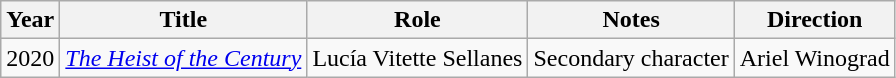<table class="wikitable sortable">
<tr>
<th>Year</th>
<th>Title</th>
<th>Role</th>
<th>Notes</th>
<th>Direction</th>
</tr>
<tr>
<td>2020</td>
<td><em><a href='#'>The Heist of the Century</a></em></td>
<td>Lucía Vitette Sellanes</td>
<td>Secondary character</td>
<td>Ariel Winograd</td>
</tr>
</table>
